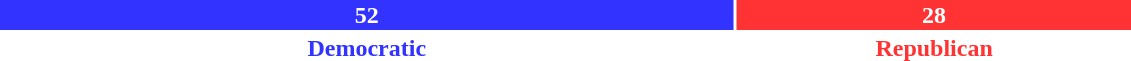<table style="width:60%;">
<tr>
<td scope="row" colspan="2" style="text-align:center"></td>
</tr>
<tr>
<td scope="row" style="background:#3333FF; width:65%; text-align:center; color:white"><strong>52</strong></td>
<td style="background:#FF3333; width:35%; text-align:center; color:white"><strong>28</strong></td>
</tr>
<tr>
<td scope="row" style="text-align:center; color:#3333FF"><strong>Democratic</strong></td>
<td style="text-align:center; color:#FF3333"><strong>Republican</strong></td>
</tr>
</table>
